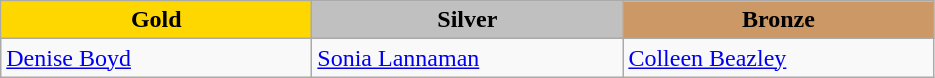<table class="wikitable" style="text-align:left">
<tr align="center">
<td width=200 bgcolor=gold><strong>Gold</strong></td>
<td width=200 bgcolor=silver><strong>Silver</strong></td>
<td width=200 bgcolor=CC9966><strong>Bronze</strong></td>
</tr>
<tr>
<td><a href='#'>Denise Boyd</a><br><em></em></td>
<td><a href='#'>Sonia Lannaman</a><br><em></em></td>
<td><a href='#'>Colleen Beazley</a><br><em></em></td>
</tr>
</table>
